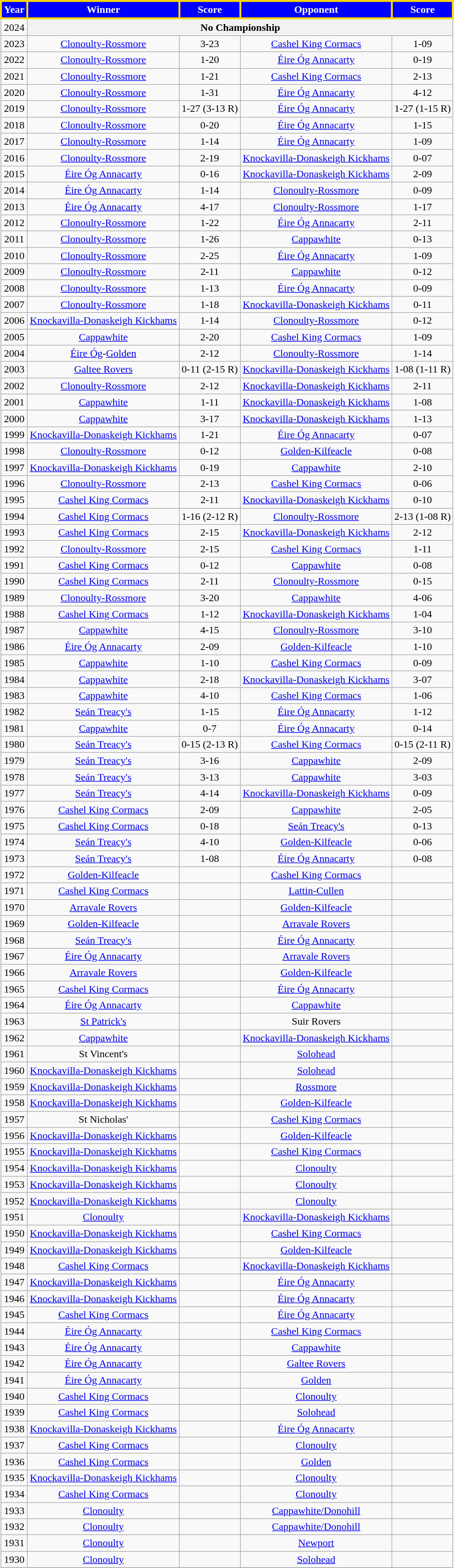<table class="wikitable" style="text-align:center;">
<tr>
<th style="background:blue;color:white;border:3px solid gold">Year</th>
<th style="background:blue;color:white;border:3px solid gold">Winner</th>
<th style="background:blue;color:white;border:3px solid gold">Score</th>
<th style="background:blue;color:white;border:3px solid gold">Opponent</th>
<th style="background:blue;color:white;border:3px solid gold">Score</th>
</tr>
<tr>
<td>2024</td>
<th colspan=4 align=center><strong>No Championship</strong></th>
</tr>
<tr>
<td>2023</td>
<td><a href='#'>Clonoulty-Rossmore</a></td>
<td>3-23</td>
<td><a href='#'>Cashel King Cormacs</a></td>
<td>1-09</td>
</tr>
<tr>
<td>2022</td>
<td><a href='#'>Clonoulty-Rossmore</a></td>
<td>1-20</td>
<td><a href='#'>Éire Óg Annacarty</a></td>
<td>0-19</td>
</tr>
<tr>
<td>2021</td>
<td><a href='#'>Clonoulty-Rossmore</a></td>
<td>1-21</td>
<td><a href='#'>Cashel King Cormacs</a></td>
<td>2-13</td>
</tr>
<tr>
<td>2020</td>
<td><a href='#'>Clonoulty-Rossmore</a></td>
<td>1-31</td>
<td><a href='#'>Éire Óg Annacarty</a></td>
<td>4-12</td>
</tr>
<tr>
<td>2019</td>
<td><a href='#'>Clonoulty-Rossmore</a></td>
<td>1-27 (3-13 R)</td>
<td><a href='#'>Éire Óg Annacarty</a></td>
<td>1-27 (1-15 R)</td>
</tr>
<tr>
<td>2018</td>
<td><a href='#'>Clonoulty-Rossmore</a></td>
<td>0-20</td>
<td><a href='#'>Éire Óg Annacarty</a></td>
<td>1-15</td>
</tr>
<tr>
<td>2017</td>
<td><a href='#'>Clonoulty-Rossmore</a></td>
<td>1-14</td>
<td><a href='#'>Éire Óg Annacarty</a></td>
<td>1-09</td>
</tr>
<tr>
<td>2016</td>
<td><a href='#'>Clonoulty-Rossmore</a></td>
<td>2-19</td>
<td><a href='#'>Knockavilla-Donaskeigh Kickhams</a></td>
<td>0-07</td>
</tr>
<tr>
<td>2015</td>
<td><a href='#'>Éire Óg Annacarty</a></td>
<td>0-16</td>
<td><a href='#'>Knockavilla-Donaskeigh Kickhams</a></td>
<td>2-09</td>
</tr>
<tr>
<td>2014</td>
<td><a href='#'>Éire Óg Annacarty</a></td>
<td>1-14</td>
<td><a href='#'>Clonoulty-Rossmore</a></td>
<td>0-09</td>
</tr>
<tr>
<td>2013</td>
<td><a href='#'>Éire Óg Annacarty</a></td>
<td>4-17</td>
<td><a href='#'>Clonoulty-Rossmore</a></td>
<td>1-17</td>
</tr>
<tr>
<td>2012</td>
<td><a href='#'>Clonoulty-Rossmore</a></td>
<td>1-22</td>
<td><a href='#'>Éire Óg Annacarty</a></td>
<td>2-11</td>
</tr>
<tr>
<td>2011</td>
<td><a href='#'>Clonoulty-Rossmore</a></td>
<td>1-26</td>
<td><a href='#'>Cappawhite</a></td>
<td>0-13</td>
</tr>
<tr>
<td>2010</td>
<td><a href='#'>Clonoulty-Rossmore</a></td>
<td>2-25</td>
<td><a href='#'>Éire Óg Annacarty</a></td>
<td>1-09</td>
</tr>
<tr>
<td>2009</td>
<td><a href='#'>Clonoulty-Rossmore</a></td>
<td>2-11</td>
<td><a href='#'>Cappawhite</a></td>
<td>0-12</td>
</tr>
<tr>
<td>2008</td>
<td><a href='#'>Clonoulty-Rossmore</a></td>
<td>1-13</td>
<td><a href='#'>Éire Óg Annacarty</a></td>
<td>0-09</td>
</tr>
<tr>
<td>2007</td>
<td><a href='#'>Clonoulty-Rossmore</a></td>
<td>1-18</td>
<td><a href='#'>Knockavilla-Donaskeigh Kickhams</a></td>
<td>0-11</td>
</tr>
<tr>
<td>2006</td>
<td><a href='#'>Knockavilla-Donaskeigh Kickhams</a></td>
<td>1-14</td>
<td><a href='#'>Clonoulty-Rossmore</a></td>
<td>0-12</td>
</tr>
<tr>
<td>2005</td>
<td><a href='#'>Cappawhite</a></td>
<td>2-20</td>
<td><a href='#'>Cashel King Cormacs</a></td>
<td>1-09</td>
</tr>
<tr>
<td>2004</td>
<td><a href='#'>Éire Óg</a>-<a href='#'>Golden</a></td>
<td>2-12</td>
<td><a href='#'>Clonoulty-Rossmore</a></td>
<td>1-14</td>
</tr>
<tr>
<td>2003</td>
<td><a href='#'>Galtee Rovers</a></td>
<td>0-11 (2-15 R)</td>
<td><a href='#'>Knockavilla-Donaskeigh Kickhams</a></td>
<td>1-08 (1-11 R)</td>
</tr>
<tr>
<td>2002</td>
<td><a href='#'>Clonoulty-Rossmore</a></td>
<td>2-12</td>
<td><a href='#'>Knockavilla-Donaskeigh Kickhams</a></td>
<td>2-11</td>
</tr>
<tr>
<td>2001</td>
<td><a href='#'>Cappawhite</a></td>
<td>1-11</td>
<td><a href='#'>Knockavilla-Donaskeigh Kickhams</a></td>
<td>1-08</td>
</tr>
<tr>
<td>2000</td>
<td><a href='#'>Cappawhite</a></td>
<td>3-17</td>
<td><a href='#'>Knockavilla-Donaskeigh Kickhams</a></td>
<td>1-13</td>
</tr>
<tr>
<td>1999</td>
<td><a href='#'>Knockavilla-Donaskeigh Kickhams</a></td>
<td>1-21</td>
<td><a href='#'>Éire Óg Annacarty</a></td>
<td>0-07</td>
</tr>
<tr>
<td>1998</td>
<td><a href='#'>Clonoulty-Rossmore</a></td>
<td>0-12</td>
<td><a href='#'>Golden-Kilfeacle</a></td>
<td>0-08</td>
</tr>
<tr>
<td>1997</td>
<td><a href='#'>Knockavilla-Donaskeigh Kickhams</a></td>
<td>0-19</td>
<td><a href='#'>Cappawhite</a></td>
<td>2-10</td>
</tr>
<tr>
<td>1996</td>
<td><a href='#'>Clonoulty-Rossmore</a></td>
<td>2-13</td>
<td><a href='#'>Cashel King Cormacs</a></td>
<td>0-06</td>
</tr>
<tr>
<td>1995</td>
<td><a href='#'>Cashel King Cormacs</a></td>
<td>2-11</td>
<td><a href='#'>Knockavilla-Donaskeigh Kickhams</a></td>
<td>0-10</td>
</tr>
<tr>
<td>1994</td>
<td><a href='#'>Cashel King Cormacs</a></td>
<td>1-16 (2-12 R)</td>
<td><a href='#'>Clonoulty-Rossmore</a></td>
<td>2-13 (1-08 R)</td>
</tr>
<tr>
<td>1993</td>
<td><a href='#'>Cashel King Cormacs</a></td>
<td>2-15</td>
<td><a href='#'>Knockavilla-Donaskeigh Kickhams</a></td>
<td>2-12</td>
</tr>
<tr>
<td>1992</td>
<td><a href='#'>Clonoulty-Rossmore</a></td>
<td>2-15</td>
<td><a href='#'>Cashel King Cormacs</a></td>
<td>1-11</td>
</tr>
<tr>
<td>1991</td>
<td><a href='#'>Cashel King Cormacs</a></td>
<td>0-12</td>
<td><a href='#'>Cappawhite</a></td>
<td>0-08</td>
</tr>
<tr>
<td>1990</td>
<td><a href='#'>Cashel King Cormacs</a></td>
<td>2-11</td>
<td><a href='#'>Clonoulty-Rossmore</a></td>
<td>0-15</td>
</tr>
<tr>
<td>1989</td>
<td><a href='#'>Clonoulty-Rossmore</a></td>
<td>3-20</td>
<td><a href='#'>Cappawhite</a></td>
<td>4-06</td>
</tr>
<tr>
<td>1988</td>
<td><a href='#'>Cashel King Cormacs</a></td>
<td>1-12</td>
<td><a href='#'>Knockavilla-Donaskeigh Kickhams</a></td>
<td>1-04</td>
</tr>
<tr>
<td>1987</td>
<td><a href='#'>Cappawhite</a></td>
<td>4-15</td>
<td><a href='#'>Clonoulty-Rossmore</a></td>
<td>3-10</td>
</tr>
<tr>
<td>1986</td>
<td><a href='#'>Éire Óg Annacarty</a></td>
<td>2-09</td>
<td><a href='#'>Golden-Kilfeacle</a></td>
<td>1-10</td>
</tr>
<tr>
<td>1985</td>
<td><a href='#'>Cappawhite</a></td>
<td>1-10</td>
<td><a href='#'>Cashel King Cormacs</a></td>
<td>0-09</td>
</tr>
<tr>
<td>1984</td>
<td><a href='#'>Cappawhite</a></td>
<td>2-18</td>
<td><a href='#'>Knockavilla-Donaskeigh Kickhams</a></td>
<td>3-07</td>
</tr>
<tr>
<td>1983</td>
<td><a href='#'>Cappawhite</a></td>
<td>4-10</td>
<td><a href='#'>Cashel King Cormacs</a></td>
<td>1-06</td>
</tr>
<tr>
<td>1982</td>
<td><a href='#'>Seán Treacy's</a></td>
<td>1-15</td>
<td><a href='#'>Éire Óg Annacarty</a></td>
<td>1-12</td>
</tr>
<tr>
<td>1981</td>
<td><a href='#'>Cappawhite</a></td>
<td>0-7</td>
<td><a href='#'>Éire Óg Annacarty</a></td>
<td>0-14</td>
</tr>
<tr>
<td>1980</td>
<td><a href='#'>Seán Treacy's</a></td>
<td>0-15 (2-13 R)</td>
<td><a href='#'>Cashel King Cormacs</a></td>
<td>0-15 (2-11 R)</td>
</tr>
<tr>
<td>1979</td>
<td><a href='#'>Seán Treacy's</a></td>
<td>3-16</td>
<td><a href='#'>Cappawhite</a></td>
<td>2-09</td>
</tr>
<tr>
<td>1978</td>
<td><a href='#'>Seán Treacy's</a></td>
<td>3-13</td>
<td><a href='#'>Cappawhite</a></td>
<td>3-03</td>
</tr>
<tr>
<td>1977</td>
<td><a href='#'>Seán Treacy's</a></td>
<td>4-14</td>
<td><a href='#'>Knockavilla-Donaskeigh Kickhams</a></td>
<td>0-09</td>
</tr>
<tr>
<td>1976</td>
<td><a href='#'>Cashel King Cormacs</a></td>
<td>2-09</td>
<td><a href='#'>Cappawhite</a></td>
<td>2-05</td>
</tr>
<tr>
<td>1975</td>
<td><a href='#'>Cashel King Cormacs</a></td>
<td>0-18</td>
<td><a href='#'>Seán Treacy's</a></td>
<td>0-13</td>
</tr>
<tr>
<td>1974</td>
<td><a href='#'>Seán Treacy's</a></td>
<td>4-10</td>
<td><a href='#'>Golden-Kilfeacle</a></td>
<td>0-06</td>
</tr>
<tr>
<td>1973</td>
<td><a href='#'>Seán Treacy's</a></td>
<td>1-08</td>
<td><a href='#'>Éire Óg Annacarty</a></td>
<td>0-08</td>
</tr>
<tr>
<td>1972</td>
<td><a href='#'>Golden-Kilfeacle</a></td>
<td></td>
<td><a href='#'>Cashel King Cormacs</a></td>
<td></td>
</tr>
<tr>
<td>1971</td>
<td><a href='#'>Cashel King Cormacs</a></td>
<td></td>
<td><a href='#'>Lattin-Cullen</a></td>
<td></td>
</tr>
<tr>
<td>1970</td>
<td><a href='#'>Arravale Rovers</a></td>
<td></td>
<td><a href='#'>Golden-Kilfeacle</a></td>
<td></td>
</tr>
<tr>
<td>1969</td>
<td><a href='#'>Golden-Kilfeacle</a></td>
<td></td>
<td><a href='#'>Arravale Rovers</a></td>
<td></td>
</tr>
<tr>
<td>1968</td>
<td><a href='#'>Seán Treacy's</a></td>
<td></td>
<td><a href='#'>Éire Óg Annacarty</a></td>
<td></td>
</tr>
<tr>
<td>1967</td>
<td><a href='#'>Éire Óg Annacarty</a></td>
<td></td>
<td><a href='#'>Arravale Rovers</a></td>
<td></td>
</tr>
<tr>
<td>1966</td>
<td><a href='#'>Arravale Rovers</a></td>
<td></td>
<td><a href='#'>Golden-Kilfeacle</a></td>
<td></td>
</tr>
<tr>
<td>1965</td>
<td><a href='#'>Cashel King Cormacs</a></td>
<td></td>
<td><a href='#'>Éire Óg Annacarty</a></td>
<td></td>
</tr>
<tr>
<td>1964</td>
<td><a href='#'>Éire Óg Annacarty</a></td>
<td></td>
<td><a href='#'>Cappawhite</a></td>
<td></td>
</tr>
<tr>
<td>1963</td>
<td><a href='#'>St Patrick's</a></td>
<td></td>
<td>Suir Rovers</td>
<td></td>
</tr>
<tr>
<td>1962</td>
<td><a href='#'>Cappawhite</a></td>
<td></td>
<td><a href='#'>Knockavilla-Donaskeigh Kickhams</a></td>
<td></td>
</tr>
<tr>
<td>1961</td>
<td>St Vincent's</td>
<td></td>
<td><a href='#'>Solohead</a></td>
<td></td>
</tr>
<tr>
<td>1960</td>
<td><a href='#'>Knockavilla-Donaskeigh Kickhams</a></td>
<td></td>
<td><a href='#'>Solohead</a></td>
<td></td>
</tr>
<tr>
<td>1959</td>
<td><a href='#'>Knockavilla-Donaskeigh Kickhams</a></td>
<td></td>
<td><a href='#'>Rossmore</a></td>
<td></td>
</tr>
<tr>
<td>1958</td>
<td><a href='#'>Knockavilla-Donaskeigh Kickhams</a></td>
<td></td>
<td><a href='#'>Golden-Kilfeacle</a></td>
<td></td>
</tr>
<tr>
<td>1957</td>
<td>St Nicholas'</td>
<td></td>
<td><a href='#'>Cashel King Cormacs</a></td>
<td></td>
</tr>
<tr>
<td>1956</td>
<td><a href='#'>Knockavilla-Donaskeigh Kickhams</a></td>
<td></td>
<td><a href='#'>Golden-Kilfeacle</a></td>
<td></td>
</tr>
<tr>
<td>1955</td>
<td><a href='#'>Knockavilla-Donaskeigh Kickhams</a></td>
<td></td>
<td><a href='#'>Cashel King Cormacs</a></td>
<td></td>
</tr>
<tr>
<td>1954</td>
<td><a href='#'>Knockavilla-Donaskeigh Kickhams</a></td>
<td></td>
<td><a href='#'>Clonoulty</a></td>
<td></td>
</tr>
<tr>
<td>1953</td>
<td><a href='#'>Knockavilla-Donaskeigh Kickhams</a></td>
<td></td>
<td><a href='#'>Clonoulty</a></td>
<td></td>
</tr>
<tr>
<td>1952</td>
<td><a href='#'>Knockavilla-Donaskeigh Kickhams</a></td>
<td></td>
<td><a href='#'>Clonoulty</a></td>
<td></td>
</tr>
<tr>
<td>1951</td>
<td><a href='#'>Clonoulty</a></td>
<td></td>
<td><a href='#'>Knockavilla-Donaskeigh Kickhams</a></td>
<td></td>
</tr>
<tr>
<td>1950</td>
<td><a href='#'>Knockavilla-Donaskeigh Kickhams</a></td>
<td></td>
<td><a href='#'>Cashel King Cormacs</a></td>
<td></td>
</tr>
<tr>
<td>1949</td>
<td><a href='#'>Knockavilla-Donaskeigh Kickhams</a></td>
<td></td>
<td><a href='#'>Golden-Kilfeacle</a></td>
<td></td>
</tr>
<tr>
<td>1948</td>
<td><a href='#'>Cashel King Cormacs</a></td>
<td></td>
<td><a href='#'>Knockavilla-Donaskeigh Kickhams</a></td>
<td></td>
</tr>
<tr>
<td>1947</td>
<td><a href='#'>Knockavilla-Donaskeigh Kickhams</a></td>
<td></td>
<td><a href='#'>Éire Óg Annacarty</a></td>
<td></td>
</tr>
<tr>
<td>1946</td>
<td><a href='#'>Knockavilla-Donaskeigh Kickhams</a></td>
<td></td>
<td><a href='#'>Éire Óg Annacarty</a></td>
<td></td>
</tr>
<tr>
<td>1945</td>
<td><a href='#'>Cashel King Cormacs</a></td>
<td></td>
<td><a href='#'>Éire Óg Annacarty</a></td>
<td></td>
</tr>
<tr>
<td>1944</td>
<td><a href='#'>Éire Óg Annacarty</a></td>
<td></td>
<td><a href='#'>Cashel King Cormacs</a></td>
<td></td>
</tr>
<tr>
<td>1943</td>
<td><a href='#'>Éire Óg Annacarty</a></td>
<td></td>
<td><a href='#'>Cappawhite</a></td>
<td></td>
</tr>
<tr>
<td>1942</td>
<td><a href='#'>Éire Óg Annacarty</a></td>
<td></td>
<td><a href='#'>Galtee Rovers</a></td>
<td></td>
</tr>
<tr>
<td>1941</td>
<td><a href='#'>Éire Óg Annacarty</a></td>
<td></td>
<td><a href='#'>Golden</a></td>
<td></td>
</tr>
<tr>
<td>1940</td>
<td><a href='#'>Cashel King Cormacs</a></td>
<td></td>
<td><a href='#'>Clonoulty</a></td>
<td></td>
</tr>
<tr>
<td>1939</td>
<td><a href='#'>Cashel King Cormacs</a></td>
<td></td>
<td><a href='#'>Solohead</a></td>
<td></td>
</tr>
<tr>
<td>1938</td>
<td><a href='#'>Knockavilla-Donaskeigh Kickhams</a></td>
<td></td>
<td><a href='#'>Éire Óg Annacarty</a></td>
<td></td>
</tr>
<tr>
<td>1937</td>
<td><a href='#'>Cashel King Cormacs</a></td>
<td></td>
<td><a href='#'>Clonoulty</a></td>
<td></td>
</tr>
<tr>
<td>1936</td>
<td><a href='#'>Cashel King Cormacs</a></td>
<td></td>
<td><a href='#'>Golden</a></td>
<td></td>
</tr>
<tr>
<td>1935</td>
<td><a href='#'>Knockavilla-Donaskeigh Kickhams</a></td>
<td></td>
<td><a href='#'>Clonoulty</a></td>
<td></td>
</tr>
<tr>
<td>1934</td>
<td><a href='#'>Cashel King Cormacs</a></td>
<td></td>
<td><a href='#'>Clonoulty</a></td>
<td></td>
</tr>
<tr>
<td>1933</td>
<td><a href='#'>Clonoulty</a></td>
<td></td>
<td><a href='#'>Cappawhite/Donohill</a></td>
<td></td>
</tr>
<tr>
<td>1932</td>
<td><a href='#'>Clonoulty</a></td>
<td></td>
<td><a href='#'>Cappawhite/Donohill</a></td>
<td></td>
</tr>
<tr>
<td>1931</td>
<td><a href='#'>Clonoulty</a></td>
<td></td>
<td><a href='#'>Newport</a></td>
<td></td>
</tr>
<tr>
<td>1930</td>
<td><a href='#'>Clonoulty</a></td>
<td></td>
<td><a href='#'>Solohead</a></td>
<td></td>
</tr>
<tr>
</tr>
</table>
